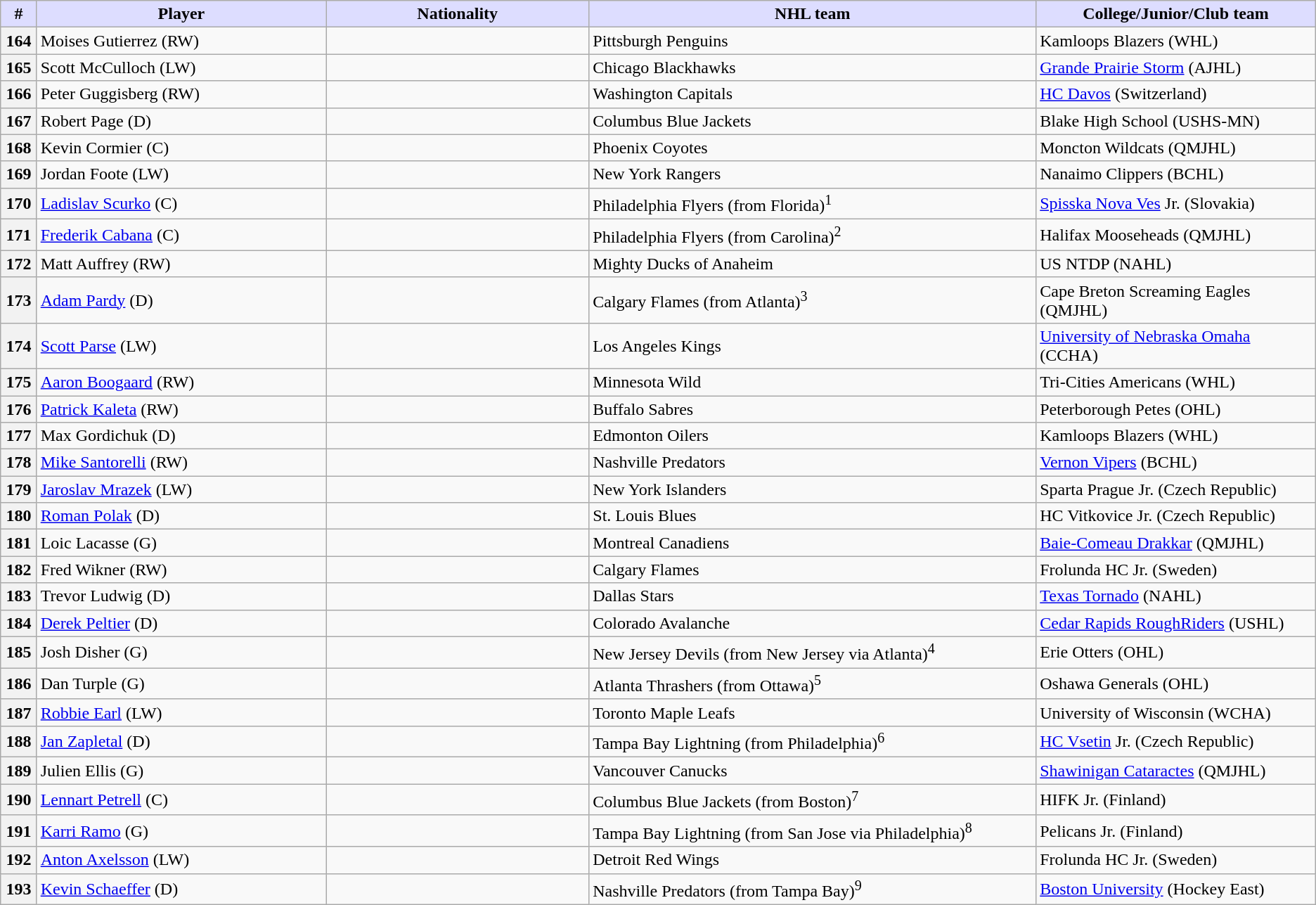<table class="wikitable">
<tr>
<th style="background:#ddf; width:2.75%;">#</th>
<th style="background:#ddf; width:22.0%;">Player</th>
<th style="background:#ddf; width:20.0%;">Nationality</th>
<th style="background:#ddf; width:34.0%;">NHL team</th>
<th style="background:#ddf; width:100.0%;">College/Junior/Club team</th>
</tr>
<tr>
<th>164</th>
<td>Moises Gutierrez (RW)</td>
<td></td>
<td>Pittsburgh Penguins</td>
<td>Kamloops Blazers (WHL)</td>
</tr>
<tr>
<th>165</th>
<td>Scott McCulloch (LW)</td>
<td></td>
<td>Chicago Blackhawks</td>
<td><a href='#'>Grande Prairie Storm</a> (AJHL)</td>
</tr>
<tr>
<th>166</th>
<td>Peter Guggisberg (RW)</td>
<td></td>
<td>Washington Capitals</td>
<td><a href='#'>HC Davos</a> (Switzerland)</td>
</tr>
<tr>
<th>167</th>
<td>Robert Page (D)</td>
<td></td>
<td>Columbus Blue Jackets</td>
<td>Blake High School (USHS-MN)</td>
</tr>
<tr>
<th>168</th>
<td>Kevin Cormier (C)</td>
<td></td>
<td>Phoenix Coyotes</td>
<td>Moncton Wildcats (QMJHL)</td>
</tr>
<tr>
<th>169</th>
<td>Jordan Foote (LW)</td>
<td></td>
<td>New York Rangers</td>
<td>Nanaimo Clippers (BCHL)</td>
</tr>
<tr>
<th>170</th>
<td><a href='#'>Ladislav Scurko</a> (C)</td>
<td></td>
<td>Philadelphia Flyers (from Florida)<sup>1</sup></td>
<td><a href='#'>Spisska Nova Ves</a> Jr. (Slovakia)</td>
</tr>
<tr>
<th>171</th>
<td><a href='#'>Frederik Cabana</a> (C)</td>
<td></td>
<td>Philadelphia Flyers (from Carolina)<sup>2</sup></td>
<td>Halifax Mooseheads (QMJHL)</td>
</tr>
<tr>
<th>172</th>
<td>Matt Auffrey (RW)</td>
<td></td>
<td>Mighty Ducks of Anaheim</td>
<td>US NTDP (NAHL)</td>
</tr>
<tr>
<th>173</th>
<td><a href='#'>Adam Pardy</a> (D)</td>
<td></td>
<td>Calgary Flames (from Atlanta)<sup>3</sup></td>
<td>Cape Breton Screaming Eagles (QMJHL)</td>
</tr>
<tr>
<th>174</th>
<td><a href='#'>Scott Parse</a> (LW)</td>
<td></td>
<td>Los Angeles Kings</td>
<td><a href='#'>University of Nebraska Omaha</a> (CCHA)</td>
</tr>
<tr>
<th>175</th>
<td><a href='#'>Aaron Boogaard</a> (RW)</td>
<td></td>
<td>Minnesota Wild</td>
<td>Tri-Cities Americans (WHL)</td>
</tr>
<tr>
<th>176</th>
<td><a href='#'>Patrick Kaleta</a> (RW)</td>
<td></td>
<td>Buffalo Sabres</td>
<td>Peterborough Petes (OHL)</td>
</tr>
<tr>
<th>177</th>
<td>Max Gordichuk (D)</td>
<td></td>
<td>Edmonton Oilers</td>
<td>Kamloops Blazers (WHL)</td>
</tr>
<tr>
<th>178</th>
<td><a href='#'>Mike Santorelli</a> (RW)</td>
<td></td>
<td>Nashville Predators</td>
<td><a href='#'>Vernon Vipers</a> (BCHL)</td>
</tr>
<tr>
<th>179</th>
<td><a href='#'>Jaroslav Mrazek</a> (LW)</td>
<td></td>
<td>New York Islanders</td>
<td>Sparta Prague Jr. (Czech Republic)</td>
</tr>
<tr>
<th>180</th>
<td><a href='#'>Roman Polak</a> (D)</td>
<td></td>
<td>St. Louis Blues</td>
<td>HC Vitkovice Jr. (Czech Republic)</td>
</tr>
<tr>
<th>181</th>
<td>Loic Lacasse (G)</td>
<td></td>
<td>Montreal Canadiens</td>
<td><a href='#'>Baie-Comeau Drakkar</a> (QMJHL)</td>
</tr>
<tr>
<th>182</th>
<td>Fred Wikner (RW)</td>
<td></td>
<td>Calgary Flames</td>
<td>Frolunda HC Jr. (Sweden)</td>
</tr>
<tr>
<th>183</th>
<td>Trevor Ludwig (D)</td>
<td></td>
<td>Dallas Stars</td>
<td><a href='#'>Texas Tornado</a> (NAHL)</td>
</tr>
<tr>
<th>184</th>
<td><a href='#'>Derek Peltier</a> (D)</td>
<td></td>
<td>Colorado Avalanche</td>
<td><a href='#'>Cedar Rapids RoughRiders</a> (USHL)</td>
</tr>
<tr>
<th>185</th>
<td>Josh Disher (G)</td>
<td></td>
<td>New Jersey Devils (from New Jersey via Atlanta)<sup>4</sup></td>
<td>Erie Otters (OHL)</td>
</tr>
<tr>
<th>186</th>
<td>Dan Turple (G)</td>
<td></td>
<td>Atlanta Thrashers (from Ottawa)<sup>5</sup></td>
<td>Oshawa Generals (OHL)</td>
</tr>
<tr>
<th>187</th>
<td><a href='#'>Robbie Earl</a> (LW)</td>
<td></td>
<td>Toronto Maple Leafs</td>
<td>University of Wisconsin (WCHA)</td>
</tr>
<tr>
<th>188</th>
<td><a href='#'>Jan Zapletal</a> (D)</td>
<td></td>
<td>Tampa Bay Lightning (from Philadelphia)<sup>6</sup></td>
<td><a href='#'>HC Vsetin</a> Jr. (Czech Republic)</td>
</tr>
<tr>
<th>189</th>
<td>Julien Ellis (G)</td>
<td></td>
<td>Vancouver Canucks</td>
<td><a href='#'>Shawinigan Cataractes</a> (QMJHL)</td>
</tr>
<tr>
<th>190</th>
<td><a href='#'>Lennart Petrell</a> (C)</td>
<td></td>
<td>Columbus Blue Jackets (from Boston)<sup>7</sup></td>
<td>HIFK Jr. (Finland)</td>
</tr>
<tr>
<th>191</th>
<td><a href='#'>Karri Ramo</a> (G)</td>
<td></td>
<td>Tampa Bay Lightning (from San Jose via Philadelphia)<sup>8</sup></td>
<td>Pelicans Jr. (Finland)</td>
</tr>
<tr>
<th>192</th>
<td><a href='#'>Anton Axelsson</a> (LW)</td>
<td></td>
<td>Detroit Red Wings</td>
<td>Frolunda HC Jr. (Sweden)</td>
</tr>
<tr>
<th>193</th>
<td><a href='#'>Kevin Schaeffer</a> (D)</td>
<td></td>
<td>Nashville Predators (from Tampa Bay)<sup>9</sup></td>
<td><a href='#'>Boston University</a> (Hockey East)</td>
</tr>
</table>
